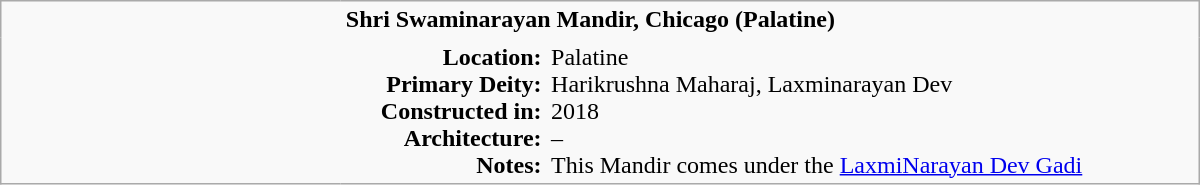<table class="wikitable plain" border="0" width="800">
<tr>
<td width="220px" rowspan="2" style="border:none;"></td>
<td valign="top" colspan=2 style="border:none;"><strong>Shri Swaminarayan Mandir, Chicago (Palatine)</strong></td>
</tr>
<tr>
<td valign="top" style="text-align:right; border:none;"><strong>Location:</strong><br><strong>Primary Deity:</strong><br><strong>Constructed in:</strong><br><strong>Architecture:</strong><br><strong>Notes:</strong></td>
<td valign="top" style="border:none;">Palatine <br>Harikrushna Maharaj, Laxminarayan Dev<br>2018<br>– <br>This Mandir comes under the <a href='#'>LaxmiNarayan Dev Gadi</a></td>
</tr>
</table>
